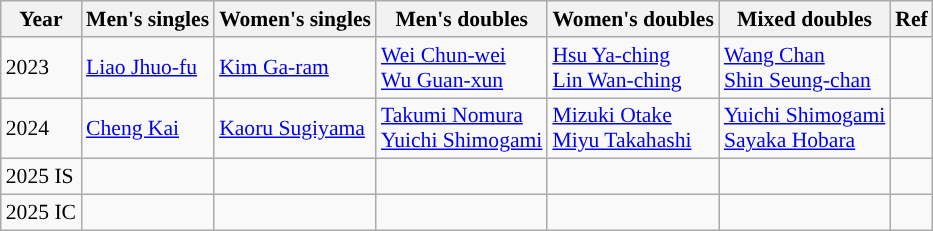<table class=wikitable style="font-size:90%;">
<tr>
<th>Year</th>
<th>Men's singles</th>
<th>Women's singles</th>
<th>Men's doubles</th>
<th>Women's doubles</th>
<th>Mixed doubles</th>
<th>Ref</th>
</tr>
<tr>
<td>2023</td>
<td> <a href='#'>Liao Jhuo-fu</a></td>
<td> <a href='#'>Kim Ga-ram</a></td>
<td> <a href='#'>Wei Chun-wei</a><br> <a href='#'>Wu Guan-xun</a></td>
<td> <a href='#'>Hsu Ya-ching</a><br> <a href='#'>Lin Wan-ching</a></td>
<td> <a href='#'>Wang Chan</a><br> <a href='#'>Shin Seung-chan</a></td>
<td style="text-align:center"></td>
</tr>
<tr>
<td>2024</td>
<td> <a href='#'>Cheng Kai</a></td>
<td> <a href='#'>Kaoru Sugiyama</a></td>
<td> <a href='#'>Takumi Nomura</a><br> <a href='#'>Yuichi Shimogami</a></td>
<td> <a href='#'>Mizuki Otake</a><br> <a href='#'>Miyu Takahashi</a></td>
<td> <a href='#'>Yuichi Shimogami</a><br> <a href='#'>Sayaka Hobara</a></td>
<td style="text-align:center"></td>
</tr>
<tr>
<td>2025 IS</td>
<td></td>
<td></td>
<td></td>
<td></td>
<td></td>
<td></td>
</tr>
<tr>
<td>2025 IC</td>
<td></td>
<td></td>
<td></td>
<td></td>
<td></td>
<td></td>
</tr>
</table>
